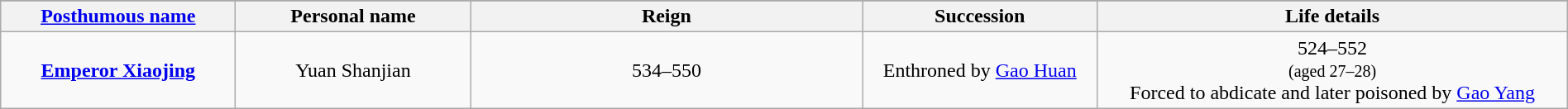<table class="wikitable plainrowheaders" style="text-align:center; width:100%;">
<tr>
</tr>
<tr>
<th scope="col" width="15%"><a href='#'>Posthumous name</a></th>
<th scope="col" width="15%">Personal name</th>
<th scope="col" width="25%">Reign</th>
<th scope="col" width="15%">Succession</th>
<th scope="col" width="30%">Life details</th>
</tr>
<tr>
<td><strong><a href='#'>Emperor Xiaojing</a></strong><br></td>
<td>Yuan Shanjian<br></td>
<td>534–550<br><small></small></td>
<td>Enthroned by <a href='#'>Gao Huan</a></td>
<td>524–552<br><small>(aged 27–28)</small><br>Forced to abdicate and later poisoned by <a href='#'>Gao Yang</a></td>
</tr>
</table>
